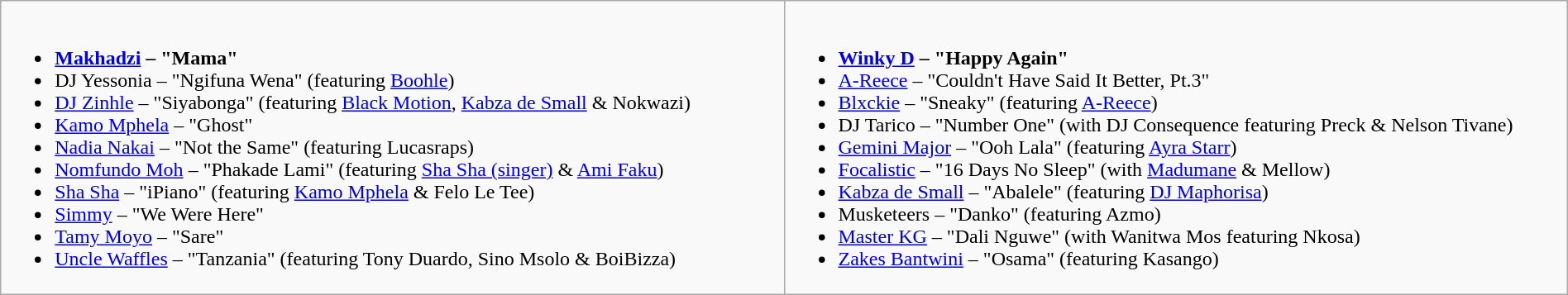<table class="wikitable" role="presentation" width="100%">
<tr>
<td style="vertical-align:top; width:50%;"><br><ul><li> <strong><a href='#'>Makhadzi</a> – "Mama"</strong></li><li> DJ Yessonia – "Ngifuna Wena" (featuring <a href='#'>Boohle</a>)</li><li> <a href='#'>DJ Zinhle</a> – "Siyabonga" (featuring <a href='#'>Black Motion</a>, <a href='#'>Kabza de Small</a> & Nokwazi)</li><li> <a href='#'>Kamo Mphela</a> – "Ghost"</li><li> <a href='#'>Nadia Nakai</a> – "Not the Same" (featuring Lucasraps)</li><li> <a href='#'>Nomfundo Moh</a> – "Phakade Lami" (featuring <a href='#'>Sha Sha (singer)</a> & <a href='#'>Ami Faku</a>)</li><li> <a href='#'>Sha Sha</a> – "iPiano" (featuring <a href='#'>Kamo Mphela</a> & Felo Le Tee)</li><li> <a href='#'>Simmy</a> – "We Were Here"</li><li> <a href='#'>Tamy Moyo</a> – "Sare"</li><li> <a href='#'>Uncle Waffles</a> – "Tanzania" (featuring Tony Duardo, Sino Msolo & BoiBizza)</li></ul></td>
<td style="vertical-align:top; width:50%;"><br><ul><li> <strong><a href='#'>Winky D</a> – "Happy Again"</strong></li><li> <a href='#'>A-Reece</a> – "Couldn't Have Said It Better, Pt.3"</li><li> <a href='#'>Blxckie</a> – "Sneaky" (featuring <a href='#'>A-Reece</a>)</li><li> DJ Tarico – "Number One" (with DJ Consequence featuring Preck & Nelson Tivane)</li><li> <a href='#'>Gemini Major</a> – "Ooh Lala" (featuring <a href='#'>Ayra Starr</a>)</li><li> <a href='#'>Focalistic</a> – "16 Days No Sleep" (with <a href='#'>Madumane</a> & Mellow)</li><li> <a href='#'>Kabza de Small</a> – "Abalele" (featuring <a href='#'>DJ Maphorisa</a>)</li><li> Musketeers – "Danko" (featuring Azmo)</li><li> <a href='#'>Master KG</a> – "Dali Nguwe" (with Wanitwa Mos featuring Nkosa)</li><li> <a href='#'>Zakes Bantwini</a> – "Osama" (featuring Kasango)</li></ul></td>
</tr>
</table>
